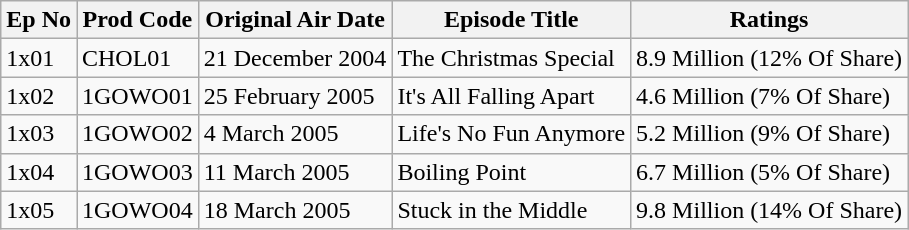<table class="wikitable">
<tr>
<th align=center>Ep No</th>
<th align=center>Prod Code</th>
<th align=center>Original Air Date</th>
<th align=center>Episode Title</th>
<th align=center>Ratings</th>
</tr>
<tr>
<td>1x01</td>
<td>CHOL01</td>
<td>21 December 2004</td>
<td>The Christmas Special</td>
<td>8.9 Million (12% Of Share)</td>
</tr>
<tr>
<td>1x02</td>
<td>1GOWO01</td>
<td>25 February 2005</td>
<td>It's All Falling Apart</td>
<td>4.6 Million (7% Of Share)</td>
</tr>
<tr>
<td>1x03</td>
<td>1GOWO02</td>
<td>4 March 2005</td>
<td>Life's No Fun Anymore</td>
<td>5.2 Million (9% Of Share)</td>
</tr>
<tr>
<td>1x04</td>
<td>1GOWO03</td>
<td>11 March 2005</td>
<td>Boiling Point</td>
<td>6.7 Million (5% Of Share)</td>
</tr>
<tr>
<td>1x05</td>
<td>1GOWO04</td>
<td>18 March 2005</td>
<td>Stuck in the Middle</td>
<td>9.8 Million (14% Of Share)</td>
</tr>
</table>
